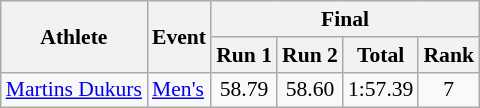<table class="wikitable" style="font-size:90%">
<tr>
<th rowspan="2">Athlete</th>
<th rowspan="2">Event</th>
<th colspan="4">Final</th>
</tr>
<tr>
<th>Run 1</th>
<th>Run 2</th>
<th>Total</th>
<th>Rank</th>
</tr>
<tr>
<td><a href='#'>Martins Dukurs</a></td>
<td><a href='#'>Men's</a></td>
<td align="center">58.79</td>
<td align="center">58.60</td>
<td align="center">1:57.39</td>
<td align="center">7</td>
</tr>
</table>
